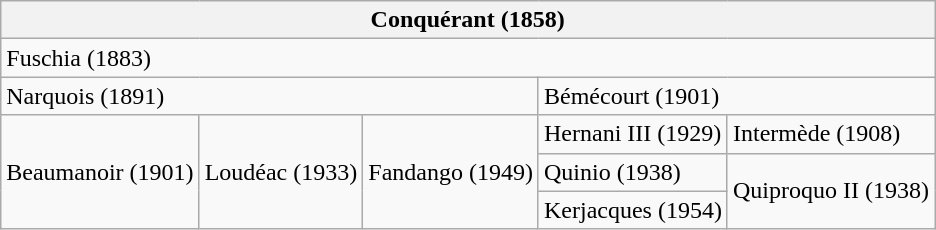<table class="wikitable">
<tr>
<th colspan="5">Conquérant (1858)</th>
</tr>
<tr>
<td colspan="5">Fuschia (1883)</td>
</tr>
<tr>
<td colspan="3">Narquois (1891)</td>
<td colspan="2">Bémécourt (1901)</td>
</tr>
<tr>
<td rowspan="3">Beaumanoir (1901)</td>
<td rowspan="3">Loudéac (1933)</td>
<td rowspan="3">Fandango (1949)</td>
<td>Hernani III (1929)</td>
<td>Intermède (1908)</td>
</tr>
<tr>
<td>Quinio (1938)</td>
<td rowspan="2">Quiproquo II (1938)</td>
</tr>
<tr>
<td>Kerjacques (1954)</td>
</tr>
</table>
